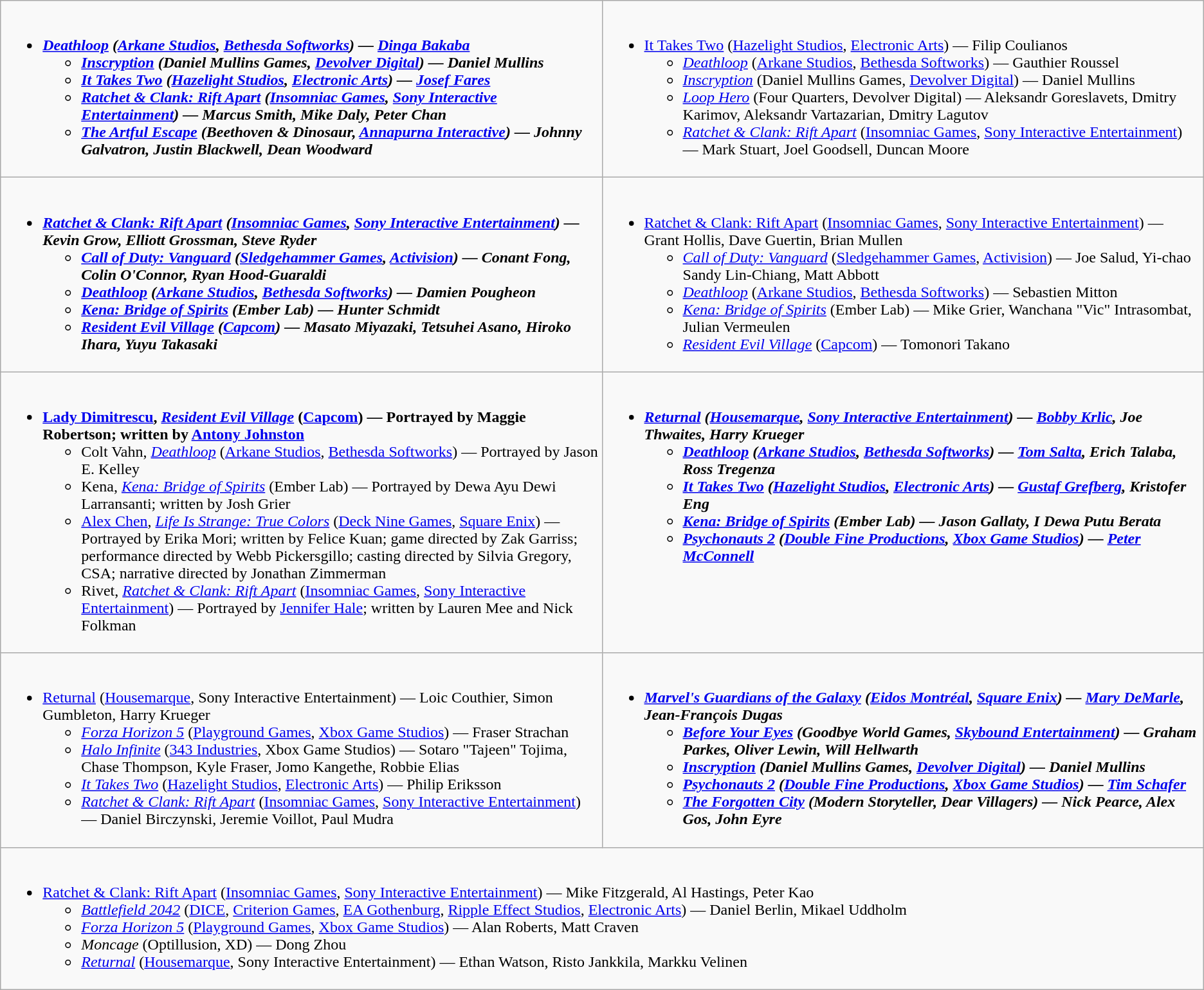<table class="wikitable">
<tr>
<td valign="top" width="50%"><br><ul><li><strong><em><a href='#'>Deathloop</a><em> (<a href='#'>Arkane Studios</a>, <a href='#'>Bethesda Softworks</a>) — <a href='#'>Dinga Bakaba</a><strong><ul><li></em><a href='#'>Inscryption</a><em> (Daniel Mullins Games, <a href='#'>Devolver Digital</a>) — Daniel Mullins</li><li></em><a href='#'>It Takes Two</a><em> (<a href='#'>Hazelight Studios</a>, <a href='#'>Electronic Arts</a>) — <a href='#'>Josef Fares</a></li><li></em><a href='#'>Ratchet & Clank: Rift Apart</a><em> (<a href='#'>Insomniac Games</a>, <a href='#'>Sony Interactive Entertainment</a>) — Marcus Smith, Mike Daly, Peter Chan</li><li></em><a href='#'>The Artful Escape</a><em> (Beethoven & Dinosaur, <a href='#'>Annapurna Interactive</a>) — Johnny Galvatron, Justin Blackwell, Dean Woodward</li></ul></li></ul></td>
<td valign="top" width="50%"><br><ul><li></em></strong><a href='#'>It Takes Two</a></em> (<a href='#'>Hazelight Studios</a>, <a href='#'>Electronic Arts</a>) — Filip Coulianos</strong><ul><li><em><a href='#'>Deathloop</a></em> (<a href='#'>Arkane Studios</a>, <a href='#'>Bethesda Softworks</a>) — Gauthier Roussel</li><li><em><a href='#'>Inscryption</a></em> (Daniel Mullins Games, <a href='#'>Devolver Digital</a>) — Daniel Mullins</li><li><em><a href='#'>Loop Hero</a></em> (Four Quarters, Devolver Digital) — Aleksandr Goreslavets, Dmitry Karimov, Aleksandr Vartazarian, Dmitry Lagutov</li><li><em><a href='#'>Ratchet & Clank: Rift Apart</a></em> (<a href='#'>Insomniac Games</a>, <a href='#'>Sony Interactive Entertainment</a>) — Mark Stuart, Joel Goodsell, Duncan Moore</li></ul></li></ul></td>
</tr>
<tr>
<td valign="top" width="50%"><br><ul><li><strong><em><a href='#'>Ratchet & Clank: Rift Apart</a><em> (<a href='#'>Insomniac Games</a>, <a href='#'>Sony Interactive Entertainment</a>) — Kevin Grow, Elliott Grossman, Steve Ryder<strong><ul><li></em><a href='#'>Call of Duty: Vanguard</a><em> (<a href='#'>Sledgehammer Games</a>, <a href='#'>Activision</a>) — Conant Fong, Colin O'Connor, Ryan Hood-Guaraldi</li><li></em><a href='#'>Deathloop</a><em> (<a href='#'>Arkane Studios</a>, <a href='#'>Bethesda Softworks</a>) — Damien Pougheon</li><li></em><a href='#'>Kena: Bridge of Spirits</a><em> (Ember Lab) — Hunter Schmidt</li><li></em><a href='#'>Resident Evil Village</a><em> (<a href='#'>Capcom</a>) — Masato Miyazaki, Tetsuhei Asano, Hiroko Ihara, Yuyu Takasaki</li></ul></li></ul></td>
<td valign="top" width="50%"><br><ul><li></em></strong><a href='#'>Ratchet & Clank: Rift Apart</a></em> (<a href='#'>Insomniac Games</a>, <a href='#'>Sony Interactive Entertainment</a>) — Grant Hollis, Dave Guertin, Brian Mullen</strong><ul><li><em><a href='#'>Call of Duty: Vanguard</a></em> (<a href='#'>Sledgehammer Games</a>, <a href='#'>Activision</a>) — Joe Salud, Yi-chao Sandy Lin-Chiang, Matt Abbott</li><li><em><a href='#'>Deathloop</a></em> (<a href='#'>Arkane Studios</a>, <a href='#'>Bethesda Softworks</a>) — Sebastien Mitton</li><li><em><a href='#'>Kena: Bridge of Spirits</a></em> (Ember Lab) — Mike Grier, Wanchana "Vic" Intrasombat, Julian Vermeulen</li><li><em><a href='#'>Resident Evil Village</a></em> (<a href='#'>Capcom</a>) — Tomonori Takano</li></ul></li></ul></td>
</tr>
<tr>
<td valign="top" width="50%"><br><ul><li><strong><a href='#'>Lady Dimitrescu</a>, <em><a href='#'>Resident Evil Village</a></em> (<a href='#'>Capcom</a>) — Portrayed by Maggie Robertson; written by <a href='#'>Antony Johnston</a></strong><ul><li>Colt Vahn, <em><a href='#'>Deathloop</a></em> (<a href='#'>Arkane Studios</a>, <a href='#'>Bethesda Softworks</a>) — Portrayed by Jason E. Kelley</li><li>Kena, <em><a href='#'>Kena: Bridge of Spirits</a></em> (Ember Lab)  — Portrayed by Dewa Ayu Dewi Larransanti; written by Josh Grier</li><li><a href='#'>Alex Chen</a>, <em><a href='#'>Life Is Strange: True Colors</a></em> (<a href='#'>Deck Nine Games</a>, <a href='#'>Square Enix</a>) — Portrayed by Erika Mori; written by Felice Kuan; game directed by Zak Garriss; performance directed by Webb Pickersgillo; casting directed by Silvia Gregory, CSA; narrative directed by Jonathan Zimmerman</li><li>Rivet, <em><a href='#'>Ratchet & Clank: Rift Apart</a></em> (<a href='#'>Insomniac Games</a>, <a href='#'>Sony Interactive Entertainment</a>) — Portrayed by <a href='#'>Jennifer Hale</a>; written by Lauren Mee and Nick Folkman</li></ul></li></ul></td>
<td valign="top" width="50%"><br><ul><li><strong><em><a href='#'>Returnal</a><em> (<a href='#'>Housemarque</a>, <a href='#'>Sony Interactive Entertainment</a>) — <a href='#'>Bobby Krlic</a>, Joe Thwaites, Harry Krueger<strong><ul><li></em><a href='#'>Deathloop</a><em> (<a href='#'>Arkane Studios</a>, <a href='#'>Bethesda Softworks</a>) — <a href='#'>Tom Salta</a>, Erich Talaba, Ross Tregenza</li><li></em><a href='#'>It Takes Two</a><em> (<a href='#'>Hazelight Studios</a>, <a href='#'>Electronic Arts</a>) — <a href='#'>Gustaf Grefberg</a>, Kristofer Eng</li><li></em><a href='#'>Kena: Bridge of Spirits</a><em> (Ember Lab) — Jason Gallaty, I Dewa Putu Berata</li><li></em><a href='#'>Psychonauts 2</a><em> (<a href='#'>Double Fine Productions</a>, <a href='#'>Xbox Game Studios</a>) — <a href='#'>Peter McConnell</a></li></ul></li></ul></td>
</tr>
<tr>
<td valign="top" width="50%"><br><ul><li></em></strong><a href='#'>Returnal</a></em> (<a href='#'>Housemarque</a>, Sony Interactive Entertainment) — Loic Couthier, Simon Gumbleton, Harry Krueger</strong><ul><li><em><a href='#'>Forza Horizon 5</a></em> (<a href='#'>Playground Games</a>, <a href='#'>Xbox Game Studios</a>) — Fraser Strachan</li><li><em><a href='#'>Halo Infinite</a></em> (<a href='#'>343 Industries</a>, Xbox Game Studios) — Sotaro "Tajeen" Tojima, Chase Thompson, Kyle Fraser, Jomo Kangethe, Robbie Elias</li><li><em><a href='#'>It Takes Two</a></em> (<a href='#'>Hazelight Studios</a>, <a href='#'>Electronic Arts</a>) — Philip Eriksson</li><li><em><a href='#'>Ratchet & Clank: Rift Apart</a></em> (<a href='#'>Insomniac Games</a>, <a href='#'>Sony Interactive Entertainment</a>) — Daniel Birczynski, Jeremie Voillot, Paul Mudra</li></ul></li></ul></td>
<td valign="top" width="50%"><br><ul><li><strong><em><a href='#'>Marvel's Guardians of the Galaxy</a><em> (<a href='#'>Eidos Montréal</a>, <a href='#'>Square Enix</a>) — <a href='#'>Mary DeMarle</a>, Jean-François Dugas<strong><ul><li></em><a href='#'>Before Your Eyes</a><em> (Goodbye World Games, <a href='#'>Skybound Entertainment</a>) — Graham Parkes, Oliver Lewin, Will Hellwarth</li><li></em><a href='#'>Inscryption</a><em> (Daniel Mullins Games, <a href='#'>Devolver Digital</a>) — Daniel Mullins</li><li></em><a href='#'>Psychonauts 2</a><em> (<a href='#'>Double Fine Productions</a>, <a href='#'>Xbox Game Studios</a>) — <a href='#'>Tim Schafer</a></li><li></em><a href='#'>The Forgotten City</a><em> (Modern Storyteller, Dear Villagers) — Nick Pearce, Alex Gos, John Eyre</li></ul></li></ul></td>
</tr>
<tr>
<td valign="top" width="50%" colspan="2"><br><ul><li></em></strong><a href='#'>Ratchet & Clank: Rift Apart</a></em> (<a href='#'>Insomniac Games</a>, <a href='#'>Sony Interactive Entertainment</a>) — Mike Fitzgerald, Al Hastings, Peter Kao</strong><ul><li><em><a href='#'>Battlefield 2042</a></em> (<a href='#'>DICE</a>, <a href='#'>Criterion Games</a>, <a href='#'>EA Gothenburg</a>, <a href='#'>Ripple Effect Studios</a>, <a href='#'>Electronic Arts</a>) — Daniel Berlin, Mikael Uddholm</li><li><em><a href='#'>Forza Horizon 5</a></em> (<a href='#'>Playground Games</a>, <a href='#'>Xbox Game Studios</a>) — Alan Roberts, Matt Craven</li><li><em>Moncage</em> (Optillusion, XD) — Dong Zhou</li><li><em><a href='#'>Returnal</a></em> (<a href='#'>Housemarque</a>, Sony Interactive Entertainment) — Ethan Watson, Risto Jankkila, Markku Velinen</li></ul></li></ul></td>
</tr>
</table>
